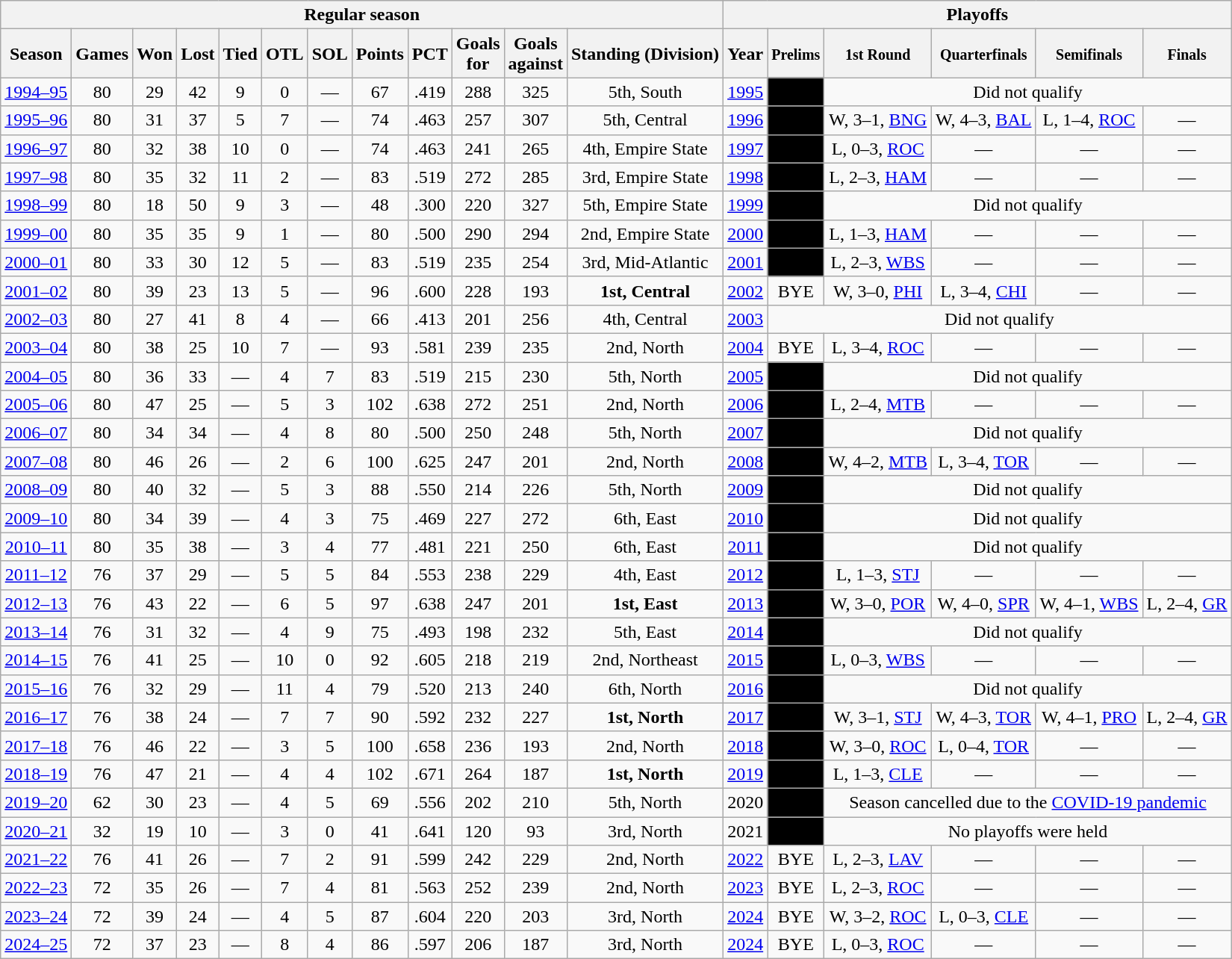<table class="wikitable" style="text-align:center; font-size:100%">
<tr>
<th colspan=12>Regular season</th>
<th colspan=6>Playoffs</th>
</tr>
<tr>
<th>Season</th>
<th>Games</th>
<th>Won</th>
<th>Lost</th>
<th>Tied</th>
<th>OTL</th>
<th>SOL</th>
<th>Points</th>
<th>PCT</th>
<th>Goals<br>for</th>
<th>Goals<br>against</th>
<th>Standing (Division)</th>
<th>Year</th>
<th><small>Prelims</small></th>
<th><small>1st Round</small></th>
<th><small>Quarterfinals</small></th>
<th><small>Semifinals</small></th>
<th><small>Finals</small></th>
</tr>
<tr>
<td><a href='#'>1994–95</a></td>
<td>80</td>
<td>29</td>
<td>42</td>
<td>9</td>
<td>0</td>
<td>—</td>
<td>67</td>
<td>.419</td>
<td>288</td>
<td>325</td>
<td>5th, South</td>
<td><a href='#'>1995</a></td>
<td bgcolor=#000000>—</td>
<td colspan="4">Did not qualify</td>
</tr>
<tr>
<td><a href='#'>1995–96</a></td>
<td>80</td>
<td>31</td>
<td>37</td>
<td>5</td>
<td>7</td>
<td>—</td>
<td>74</td>
<td>.463</td>
<td>257</td>
<td>307</td>
<td>5th, Central</td>
<td><a href='#'>1996</a></td>
<td colspan=; bgcolor=#000000>—</td>
<td>W, 3–1, <a href='#'>BNG</a></td>
<td>W, 4–3, <a href='#'>BAL</a></td>
<td>L, 1–4, <a href='#'>ROC</a></td>
<td>—</td>
</tr>
<tr>
<td><a href='#'>1996–97</a></td>
<td>80</td>
<td>32</td>
<td>38</td>
<td>10</td>
<td>0</td>
<td>—</td>
<td>74</td>
<td>.463</td>
<td>241</td>
<td>265</td>
<td>4th, Empire State</td>
<td><a href='#'>1997</a></td>
<td colspan=; bgcolor=#000000>—</td>
<td>L, 0–3, <a href='#'>ROC</a></td>
<td>—</td>
<td>—</td>
<td>—</td>
</tr>
<tr>
<td><a href='#'>1997–98</a></td>
<td>80</td>
<td>35</td>
<td>32</td>
<td>11</td>
<td>2</td>
<td>—</td>
<td>83</td>
<td>.519</td>
<td>272</td>
<td>285</td>
<td>3rd, Empire State</td>
<td><a href='#'>1998</a></td>
<td colspan=; bgcolor=#000000>—</td>
<td>L, 2–3, <a href='#'>HAM</a></td>
<td>—</td>
<td>—</td>
<td>—</td>
</tr>
<tr>
<td><a href='#'>1998–99</a></td>
<td>80</td>
<td>18</td>
<td>50</td>
<td>9</td>
<td>3</td>
<td>—</td>
<td>48</td>
<td>.300</td>
<td>220</td>
<td>327</td>
<td>5th, Empire State</td>
<td><a href='#'>1999</a></td>
<td bgcolor=#000000>—</td>
<td colspan="4">Did not qualify</td>
</tr>
<tr>
<td><a href='#'>1999–00</a></td>
<td>80</td>
<td>35</td>
<td>35</td>
<td>9</td>
<td>1</td>
<td>—</td>
<td>80</td>
<td>.500</td>
<td>290</td>
<td>294</td>
<td>2nd, Empire State</td>
<td><a href='#'>2000</a></td>
<td colspan=; bgcolor=#000000>—</td>
<td>L, 1–3, <a href='#'>HAM</a></td>
<td>—</td>
<td>—</td>
<td>—</td>
</tr>
<tr>
<td><a href='#'>2000–01</a></td>
<td>80</td>
<td>33</td>
<td>30</td>
<td>12</td>
<td>5</td>
<td>—</td>
<td>83</td>
<td>.519</td>
<td>235</td>
<td>254</td>
<td>3rd, Mid-Atlantic</td>
<td><a href='#'>2001</a></td>
<td colspan=; bgcolor=#000000>—</td>
<td>L, 2–3, <a href='#'>WBS</a></td>
<td>—</td>
<td>—</td>
<td>—</td>
</tr>
<tr>
<td><a href='#'>2001–02</a></td>
<td>80</td>
<td>39</td>
<td>23</td>
<td>13</td>
<td>5</td>
<td>—</td>
<td>96</td>
<td>.600</td>
<td>228</td>
<td>193</td>
<td><strong>1st, Central</strong></td>
<td><a href='#'>2002</a></td>
<td>BYE</td>
<td>W, 3–0, <a href='#'>PHI</a></td>
<td>L, 3–4, <a href='#'>CHI</a></td>
<td>—</td>
<td>—</td>
</tr>
<tr>
<td><a href='#'>2002–03</a></td>
<td>80</td>
<td>27</td>
<td>41</td>
<td>8</td>
<td>4</td>
<td>—</td>
<td>66</td>
<td>.413</td>
<td>201</td>
<td>256</td>
<td>4th, Central</td>
<td><a href='#'>2003</a></td>
<td colspan="5">Did not qualify</td>
</tr>
<tr>
<td><a href='#'>2003–04</a></td>
<td>80</td>
<td>38</td>
<td>25</td>
<td>10</td>
<td>7</td>
<td>—</td>
<td>93</td>
<td>.581</td>
<td>239</td>
<td>235</td>
<td>2nd, North</td>
<td><a href='#'>2004</a></td>
<td>BYE</td>
<td>L, 3–4, <a href='#'>ROC</a></td>
<td>—</td>
<td>—</td>
<td>—</td>
</tr>
<tr>
<td><a href='#'>2004–05</a></td>
<td>80</td>
<td>36</td>
<td>33</td>
<td>—</td>
<td>4</td>
<td>7</td>
<td>83</td>
<td>.519</td>
<td>215</td>
<td>230</td>
<td>5th, North</td>
<td><a href='#'>2005</a></td>
<td bgcolor=#000000>—</td>
<td colspan="4">Did not qualify</td>
</tr>
<tr>
<td><a href='#'>2005–06</a></td>
<td>80</td>
<td>47</td>
<td>25</td>
<td>—</td>
<td>5</td>
<td>3</td>
<td>102</td>
<td>.638</td>
<td>272</td>
<td>251</td>
<td>2nd, North</td>
<td><a href='#'>2006</a></td>
<td colspan=; bgcolor=#000000>—</td>
<td>L, 2–4, <a href='#'>MTB</a></td>
<td>—</td>
<td>—</td>
<td>—</td>
</tr>
<tr>
<td><a href='#'>2006–07</a></td>
<td>80</td>
<td>34</td>
<td>34</td>
<td>—</td>
<td>4</td>
<td>8</td>
<td>80</td>
<td>.500</td>
<td>250</td>
<td>248</td>
<td>5th, North</td>
<td><a href='#'>2007</a></td>
<td bgcolor=#000000>—</td>
<td colspan="4">Did not qualify</td>
</tr>
<tr>
<td><a href='#'>2007–08</a></td>
<td>80</td>
<td>46</td>
<td>26</td>
<td>—</td>
<td>2</td>
<td>6</td>
<td>100</td>
<td>.625</td>
<td>247</td>
<td>201</td>
<td>2nd, North</td>
<td><a href='#'>2008</a></td>
<td colspan=; bgcolor=#000000>—</td>
<td>W, 4–2, <a href='#'>MTB</a></td>
<td>L, 3–4, <a href='#'>TOR</a></td>
<td>—</td>
<td>—</td>
</tr>
<tr>
<td><a href='#'>2008–09</a></td>
<td>80</td>
<td>40</td>
<td>32</td>
<td>—</td>
<td>5</td>
<td>3</td>
<td>88</td>
<td>.550</td>
<td>214</td>
<td>226</td>
<td>5th, North</td>
<td><a href='#'>2009</a></td>
<td bgcolor=#000000>—</td>
<td colspan="4">Did not qualify</td>
</tr>
<tr>
<td><a href='#'>2009–10</a></td>
<td>80</td>
<td>34</td>
<td>39</td>
<td>—</td>
<td>4</td>
<td>3</td>
<td>75</td>
<td>.469</td>
<td>227</td>
<td>272</td>
<td>6th, East</td>
<td><a href='#'>2010</a></td>
<td bgcolor=#000000>—</td>
<td colspan="4">Did not qualify</td>
</tr>
<tr>
<td><a href='#'>2010–11</a></td>
<td>80</td>
<td>35</td>
<td>38</td>
<td>—</td>
<td>3</td>
<td>4</td>
<td>77</td>
<td>.481</td>
<td>221</td>
<td>250</td>
<td>6th, East</td>
<td><a href='#'>2011</a></td>
<td bgcolor=#000000>—</td>
<td colspan="4">Did not qualify</td>
</tr>
<tr>
<td><a href='#'>2011–12</a></td>
<td>76</td>
<td>37</td>
<td>29</td>
<td>—</td>
<td>5</td>
<td>5</td>
<td>84</td>
<td>.553</td>
<td>238</td>
<td>229</td>
<td>4th, East</td>
<td><a href='#'>2012</a></td>
<td colspan=; bgcolor=#000000>—</td>
<td>L, 1–3, <a href='#'>STJ</a></td>
<td>—</td>
<td>—</td>
<td>—</td>
</tr>
<tr>
<td><a href='#'>2012–13</a></td>
<td>76</td>
<td>43</td>
<td>22</td>
<td>—</td>
<td>6</td>
<td>5</td>
<td>97</td>
<td>.638</td>
<td>247</td>
<td>201</td>
<td><strong>1st, East</strong></td>
<td><a href='#'>2013</a></td>
<td colspan=; bgcolor=#000000>—</td>
<td>W, 3–0, <a href='#'>POR</a></td>
<td>W, 4–0, <a href='#'>SPR</a></td>
<td>W, 4–1, <a href='#'>WBS</a></td>
<td>L, 2–4, <a href='#'>GR</a></td>
</tr>
<tr>
<td><a href='#'>2013–14</a></td>
<td>76</td>
<td>31</td>
<td>32</td>
<td>—</td>
<td>4</td>
<td>9</td>
<td>75</td>
<td>.493</td>
<td>198</td>
<td>232</td>
<td>5th, East</td>
<td><a href='#'>2014</a></td>
<td bgcolor=#000000>—</td>
<td colspan="4">Did not qualify</td>
</tr>
<tr>
<td><a href='#'>2014–15</a></td>
<td>76</td>
<td>41</td>
<td>25</td>
<td>—</td>
<td>10</td>
<td>0</td>
<td>92</td>
<td>.605</td>
<td>218</td>
<td>219</td>
<td>2nd, Northeast</td>
<td><a href='#'>2015</a></td>
<td colspan=; bgcolor=#000000>—</td>
<td>L, 0–3, <a href='#'>WBS</a></td>
<td>—</td>
<td>—</td>
<td>—</td>
</tr>
<tr>
<td><a href='#'>2015–16</a></td>
<td>76</td>
<td>32</td>
<td>29</td>
<td>—</td>
<td>11</td>
<td>4</td>
<td>79</td>
<td>.520</td>
<td>213</td>
<td>240</td>
<td>6th, North</td>
<td><a href='#'>2016</a></td>
<td bgcolor=#000000>—</td>
<td colspan="4">Did not qualify</td>
</tr>
<tr>
<td><a href='#'>2016–17</a></td>
<td>76</td>
<td>38</td>
<td>24</td>
<td>—</td>
<td>7</td>
<td>7</td>
<td>90</td>
<td>.592</td>
<td>232</td>
<td>227</td>
<td><strong>1st, North</strong></td>
<td><a href='#'>2017</a></td>
<td colspan=; bgcolor=#000000>—</td>
<td>W, 3–1, <a href='#'>STJ</a></td>
<td>W, 4–3, <a href='#'>TOR</a></td>
<td>W, 4–1, <a href='#'>PRO</a></td>
<td>L, 2–4, <a href='#'>GR</a></td>
</tr>
<tr>
<td><a href='#'>2017–18</a></td>
<td>76</td>
<td>46</td>
<td>22</td>
<td>—</td>
<td>3</td>
<td>5</td>
<td>100</td>
<td>.658</td>
<td>236</td>
<td>193</td>
<td>2nd, North</td>
<td><a href='#'>2018</a></td>
<td colspan=; bgcolor=#000000>—</td>
<td>W, 3–0, <a href='#'>ROC</a></td>
<td>L, 0–4, <a href='#'>TOR</a></td>
<td>—</td>
<td>—</td>
</tr>
<tr>
<td><a href='#'>2018–19</a></td>
<td>76</td>
<td>47</td>
<td>21</td>
<td>—</td>
<td>4</td>
<td>4</td>
<td>102</td>
<td>.671</td>
<td>264</td>
<td>187</td>
<td><strong>1st, North</strong></td>
<td><a href='#'>2019</a></td>
<td colspan=; bgcolor=#000000>—</td>
<td>L, 1–3, <a href='#'>CLE</a></td>
<td>—</td>
<td>—</td>
<td>—</td>
</tr>
<tr>
<td><a href='#'>2019–20</a></td>
<td>62</td>
<td>30</td>
<td>23</td>
<td>—</td>
<td>4</td>
<td>5</td>
<td>69</td>
<td>.556</td>
<td>202</td>
<td>210</td>
<td>5th, North</td>
<td>2020</td>
<td bgcolor=#000000>—</td>
<td colspan="4">Season cancelled due to the <a href='#'>COVID-19 pandemic</a></td>
</tr>
<tr>
<td><a href='#'>2020–21</a></td>
<td>32</td>
<td>19</td>
<td>10</td>
<td>—</td>
<td>3</td>
<td>0</td>
<td>41</td>
<td>.641</td>
<td>120</td>
<td>93</td>
<td>3rd, North</td>
<td>2021</td>
<td bgcolor=#000000>—</td>
<td colspan="4">No playoffs were held</td>
</tr>
<tr>
<td><a href='#'>2021–22</a></td>
<td>76</td>
<td>41</td>
<td>26</td>
<td>—</td>
<td>7</td>
<td>2</td>
<td>91</td>
<td>.599</td>
<td>242</td>
<td>229</td>
<td>2nd, North</td>
<td><a href='#'>2022</a></td>
<td>BYE</td>
<td>L, 2–3, <a href='#'>LAV</a></td>
<td>—</td>
<td>—</td>
<td>—</td>
</tr>
<tr>
<td><a href='#'>2022–23</a></td>
<td>72</td>
<td>35</td>
<td>26</td>
<td>—</td>
<td>7</td>
<td>4</td>
<td>81</td>
<td>.563</td>
<td>252</td>
<td>239</td>
<td>2nd, North</td>
<td><a href='#'>2023</a></td>
<td>BYE</td>
<td>L, 2–3, <a href='#'>ROC</a></td>
<td>—</td>
<td>—</td>
<td>—</td>
</tr>
<tr>
<td><a href='#'>2023–24</a></td>
<td>72</td>
<td>39</td>
<td>24</td>
<td>—</td>
<td>4</td>
<td>5</td>
<td>87</td>
<td>.604</td>
<td>220</td>
<td>203</td>
<td>3rd, North</td>
<td><a href='#'>2024</a></td>
<td>BYE</td>
<td>W, 3–2, <a href='#'>ROC</a></td>
<td>L, 0–3, <a href='#'>CLE</a></td>
<td>—</td>
<td>—</td>
</tr>
<tr>
<td><a href='#'>2024–25</a></td>
<td>72</td>
<td>37</td>
<td>23</td>
<td>—</td>
<td>8</td>
<td>4</td>
<td>86</td>
<td>.597</td>
<td>206</td>
<td>187</td>
<td>3rd, North</td>
<td><a href='#'>2024</a></td>
<td>BYE</td>
<td>L, 0–3, <a href='#'>ROC</a></td>
<td>—</td>
<td>—</td>
<td>—</td>
</tr>
</table>
